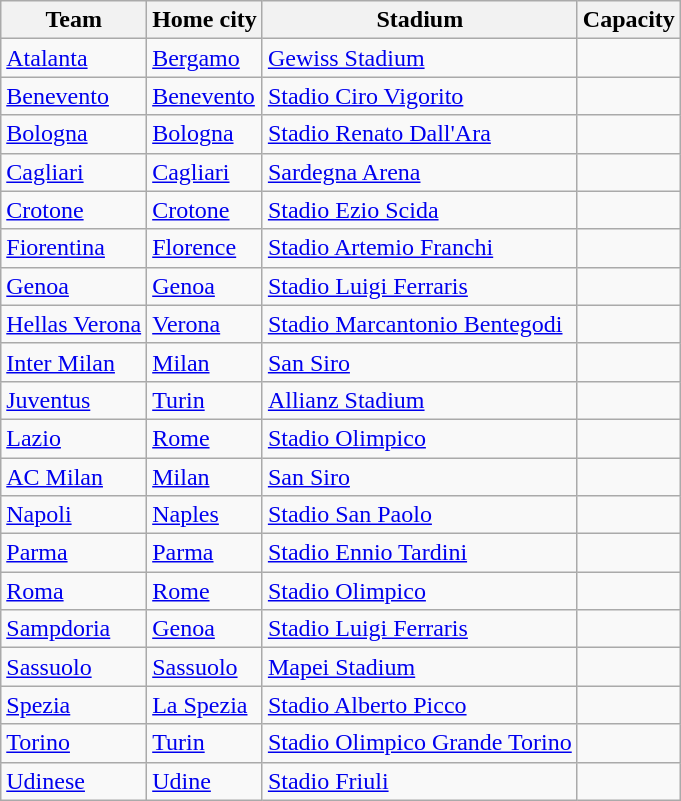<table class="wikitable sortable">
<tr>
<th>Team</th>
<th>Home city</th>
<th>Stadium</th>
<th>Capacity</th>
</tr>
<tr>
<td><a href='#'>Atalanta</a></td>
<td><a href='#'>Bergamo</a></td>
<td><a href='#'>Gewiss Stadium</a></td>
<td style="text-align:center;"></td>
</tr>
<tr>
<td><a href='#'>Benevento</a></td>
<td><a href='#'>Benevento</a></td>
<td><a href='#'>Stadio Ciro Vigorito</a></td>
<td style="text-align:center;"></td>
</tr>
<tr>
<td><a href='#'>Bologna</a></td>
<td><a href='#'>Bologna</a></td>
<td><a href='#'>Stadio Renato Dall'Ara</a></td>
<td style="text-align:center;"></td>
</tr>
<tr>
<td><a href='#'>Cagliari</a></td>
<td><a href='#'>Cagliari</a></td>
<td><a href='#'>Sardegna Arena</a></td>
<td style="text-align:center;"></td>
</tr>
<tr>
<td><a href='#'>Crotone</a></td>
<td><a href='#'>Crotone</a></td>
<td><a href='#'>Stadio Ezio Scida</a></td>
<td style="text-align:center;"></td>
</tr>
<tr>
<td><a href='#'>Fiorentina</a></td>
<td><a href='#'>Florence</a></td>
<td><a href='#'>Stadio Artemio Franchi</a></td>
<td style="text-align:center;"></td>
</tr>
<tr>
<td><a href='#'>Genoa</a></td>
<td><a href='#'>Genoa</a></td>
<td><a href='#'>Stadio Luigi Ferraris</a></td>
<td style="text-align:center;"></td>
</tr>
<tr>
<td><a href='#'>Hellas Verona</a></td>
<td><a href='#'>Verona</a></td>
<td><a href='#'>Stadio Marcantonio Bentegodi</a></td>
<td style="text-align:center;"></td>
</tr>
<tr>
<td><a href='#'>Inter Milan</a></td>
<td><a href='#'>Milan</a></td>
<td><a href='#'>San Siro</a></td>
<td style="text-align:center;"></td>
</tr>
<tr>
<td><a href='#'>Juventus</a></td>
<td><a href='#'>Turin</a></td>
<td><a href='#'>Allianz Stadium</a></td>
<td style="text-align:center;"></td>
</tr>
<tr>
<td><a href='#'>Lazio</a></td>
<td><a href='#'>Rome</a></td>
<td><a href='#'>Stadio Olimpico</a></td>
<td style="text-align:center;"></td>
</tr>
<tr>
<td><a href='#'>AC Milan</a></td>
<td><a href='#'>Milan</a></td>
<td><a href='#'>San Siro</a></td>
<td style="text-align:center;"></td>
</tr>
<tr>
<td><a href='#'>Napoli</a></td>
<td><a href='#'>Naples</a></td>
<td><a href='#'>Stadio San Paolo</a></td>
<td style="text-align:center;"></td>
</tr>
<tr>
<td><a href='#'>Parma</a></td>
<td><a href='#'>Parma</a></td>
<td><a href='#'>Stadio Ennio Tardini</a></td>
<td style="text-align:center;"></td>
</tr>
<tr>
<td><a href='#'>Roma</a></td>
<td><a href='#'>Rome</a></td>
<td><a href='#'>Stadio Olimpico</a></td>
<td style="text-align:center;"></td>
</tr>
<tr>
<td><a href='#'>Sampdoria</a></td>
<td><a href='#'>Genoa</a></td>
<td><a href='#'>Stadio Luigi Ferraris</a></td>
<td style="text-align:center;"></td>
</tr>
<tr>
<td><a href='#'>Sassuolo</a></td>
<td><a href='#'>Sassuolo</a></td>
<td><a href='#'>Mapei Stadium</a></td>
<td style="text-align:center;"></td>
</tr>
<tr>
<td><a href='#'>Spezia</a></td>
<td><a href='#'>La Spezia</a></td>
<td><a href='#'>Stadio Alberto Picco</a></td>
<td style="text-align:center;"></td>
</tr>
<tr>
<td><a href='#'>Torino</a></td>
<td><a href='#'>Turin</a></td>
<td><a href='#'>Stadio Olimpico Grande Torino</a></td>
<td style="text-align:center;"></td>
</tr>
<tr>
<td><a href='#'>Udinese</a></td>
<td><a href='#'>Udine</a></td>
<td><a href='#'>Stadio Friuli</a></td>
<td style="text-align:center;"></td>
</tr>
</table>
